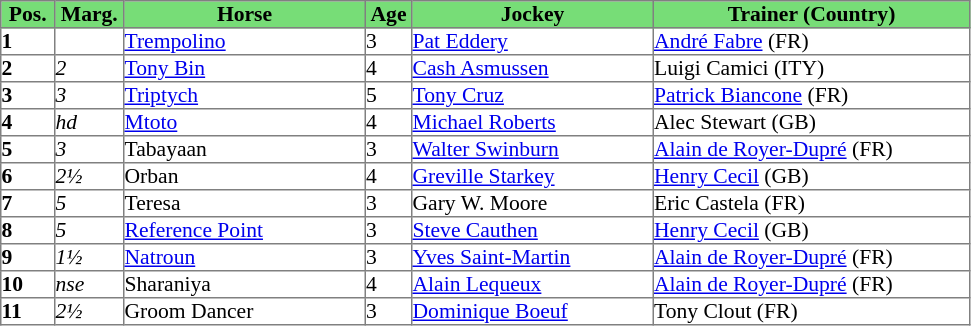<table class = "sortable" | border="1" cellpadding="0" style="border-collapse: collapse; font-size:90%">
<tr style="background:#7d7; text-align:center;">
<th style="width:35px;"><strong>Pos.</strong></th>
<th style="width:45px;"><strong>Marg.</strong></th>
<th style="width:160px;"><strong>Horse</strong></th>
<th style="width:30px;"><strong>Age</strong></th>
<th style="width:160px;"><strong>Jockey</strong></th>
<th style="width:210px;"><strong>Trainer (Country)</strong></th>
</tr>
<tr>
<td><strong>1</strong></td>
<td></td>
<td><a href='#'>Trempolino</a></td>
<td>3</td>
<td><a href='#'>Pat Eddery</a></td>
<td><a href='#'>André Fabre</a> (FR)</td>
</tr>
<tr>
<td><strong>2</strong></td>
<td><em>2</em></td>
<td><a href='#'>Tony Bin</a></td>
<td>4</td>
<td><a href='#'>Cash Asmussen</a></td>
<td>Luigi Camici (ITY)</td>
</tr>
<tr>
<td><strong>3</strong></td>
<td><em>3</em></td>
<td><a href='#'>Triptych</a></td>
<td>5</td>
<td><a href='#'>Tony Cruz</a></td>
<td><a href='#'>Patrick Biancone</a> (FR)</td>
</tr>
<tr>
<td><strong>4</strong></td>
<td><em>hd</em></td>
<td><a href='#'>Mtoto</a></td>
<td>4</td>
<td><a href='#'>Michael Roberts</a></td>
<td>Alec Stewart (GB)</td>
</tr>
<tr>
<td><strong>5</strong></td>
<td><em>3</em></td>
<td>Tabayaan</td>
<td>3</td>
<td><a href='#'>Walter Swinburn</a></td>
<td><a href='#'>Alain de Royer-Dupré</a> (FR)</td>
</tr>
<tr>
<td><strong>6</strong></td>
<td><em>2½</em></td>
<td>Orban</td>
<td>4</td>
<td><a href='#'>Greville Starkey</a></td>
<td><a href='#'>Henry Cecil</a> (GB)</td>
</tr>
<tr>
<td><strong>7</strong></td>
<td><em>5</em></td>
<td>Teresa</td>
<td>3</td>
<td>Gary W. Moore</td>
<td>Eric Castela (FR)</td>
</tr>
<tr>
<td><strong>8</strong></td>
<td><em>5</em></td>
<td><a href='#'>Reference Point</a></td>
<td>3</td>
<td><a href='#'>Steve Cauthen</a></td>
<td><a href='#'>Henry Cecil</a> (GB)</td>
</tr>
<tr>
<td><strong>9</strong></td>
<td><em>1½</em></td>
<td><a href='#'>Natroun</a></td>
<td>3</td>
<td><a href='#'>Yves Saint-Martin</a></td>
<td><a href='#'>Alain de Royer-Dupré</a> (FR)</td>
</tr>
<tr>
<td><strong>10</strong></td>
<td><em>nse</em></td>
<td>Sharaniya</td>
<td>4</td>
<td><a href='#'>Alain Lequeux</a></td>
<td><a href='#'>Alain de Royer-Dupré</a> (FR)</td>
</tr>
<tr>
<td><strong>11</strong></td>
<td><em>2½</em></td>
<td>Groom Dancer</td>
<td>3</td>
<td><a href='#'>Dominique Boeuf</a></td>
<td>Tony Clout (FR)</td>
</tr>
</table>
